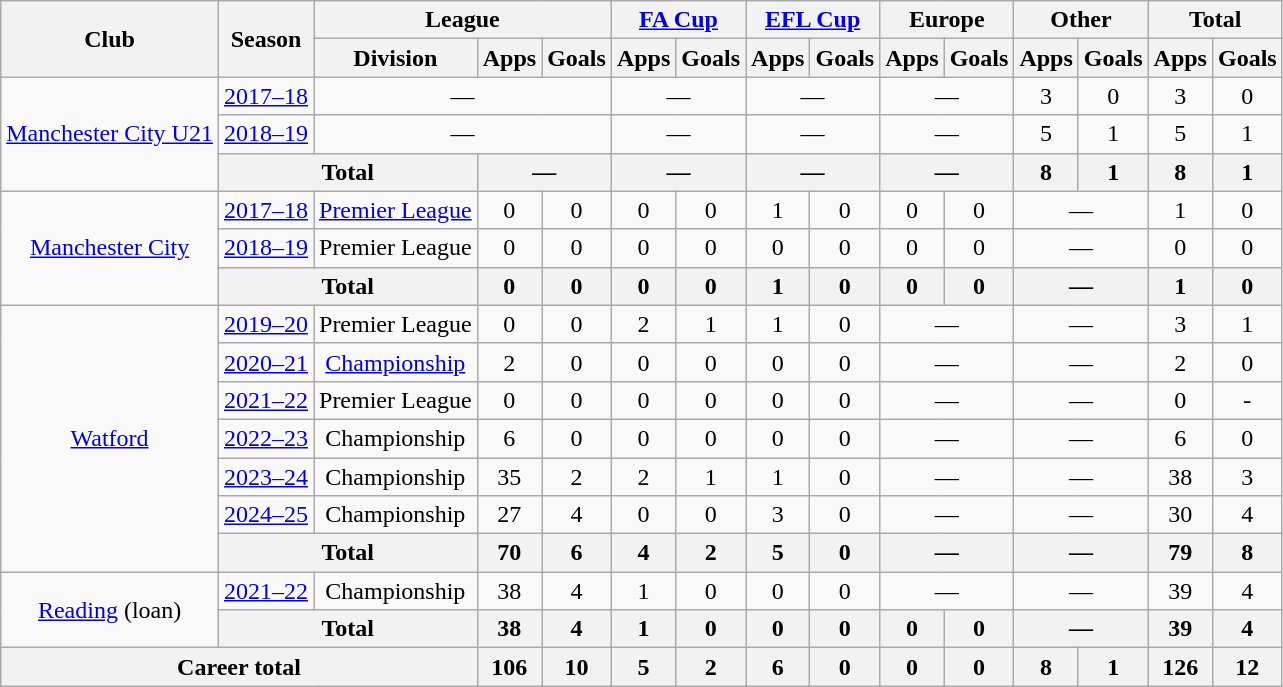<table class=wikitable style=text-align:center>
<tr>
<th rowspan="2">Club</th>
<th rowspan="2">Season</th>
<th colspan="3">League</th>
<th colspan="2"><a href='#'>FA Cup</a></th>
<th colspan="2"><a href='#'>EFL Cup</a></th>
<th colspan="2">Europe</th>
<th colspan="2">Other</th>
<th colspan="2">Total</th>
</tr>
<tr>
<th>Division</th>
<th>Apps</th>
<th>Goals</th>
<th>Apps</th>
<th>Goals</th>
<th>Apps</th>
<th>Goals</th>
<th>Apps</th>
<th>Goals</th>
<th>Apps</th>
<th>Goals</th>
<th>Apps</th>
<th>Goals</th>
</tr>
<tr>
<td rowspan="3"><a href='#'>Manchester City U21</a></td>
<td><a href='#'>2017–18</a></td>
<td colspan="3">—</td>
<td colspan="2">—</td>
<td colspan="2">—</td>
<td colspan="2">—</td>
<td>3</td>
<td>0</td>
<td>3</td>
<td>0</td>
</tr>
<tr>
<td><a href='#'>2018–19</a></td>
<td colspan="3">—</td>
<td colspan="2">—</td>
<td colspan="2">—</td>
<td colspan="2">—</td>
<td>5</td>
<td>1</td>
<td>5</td>
<td>1</td>
</tr>
<tr>
<th colspan="2">Total</th>
<th colspan="2">—</th>
<th colspan="2">—</th>
<th colspan="2">—</th>
<th colspan="2">—</th>
<th>8</th>
<th>1</th>
<th>8</th>
<th>1</th>
</tr>
<tr>
<td rowspan="3"><a href='#'>Manchester City</a></td>
<td><a href='#'>2017–18</a></td>
<td><a href='#'>Premier League</a></td>
<td>0</td>
<td>0</td>
<td>0</td>
<td>0</td>
<td>1</td>
<td>0</td>
<td>0</td>
<td>0</td>
<td colspan="2">—</td>
<td>1</td>
<td>0</td>
</tr>
<tr>
<td><a href='#'>2018–19</a></td>
<td>Premier League</td>
<td>0</td>
<td>0</td>
<td>0</td>
<td>0</td>
<td>0</td>
<td>0</td>
<td>0</td>
<td>0</td>
<td colspan="2">—</td>
<td>0</td>
<td>0</td>
</tr>
<tr>
<th colspan="2">Total</th>
<th>0</th>
<th>0</th>
<th>0</th>
<th>0</th>
<th>1</th>
<th>0</th>
<th>0</th>
<th>0</th>
<th colspan="2">—</th>
<th>1</th>
<th>0</th>
</tr>
<tr>
<td rowspan="7"><a href='#'>Watford</a></td>
<td><a href='#'>2019–20</a></td>
<td>Premier League</td>
<td>0</td>
<td>0</td>
<td>2</td>
<td>1</td>
<td>1</td>
<td>0</td>
<td colspan="2">—</td>
<td colspan="2">—</td>
<td>3</td>
<td>1</td>
</tr>
<tr>
<td><a href='#'>2020–21</a></td>
<td><a href='#'>Championship</a></td>
<td>2</td>
<td>0</td>
<td>0</td>
<td>0</td>
<td>0</td>
<td>0</td>
<td colspan="2">—</td>
<td colspan="2">—</td>
<td>2</td>
<td>0</td>
</tr>
<tr>
<td><a href='#'>2021–22</a></td>
<td>Premier League</td>
<td>0</td>
<td>0</td>
<td>0</td>
<td>0</td>
<td>0</td>
<td>0</td>
<td colspan="2">—</td>
<td colspan="2">—</td>
<td>0</td>
<td 0>-</td>
</tr>
<tr>
<td><a href='#'>2022–23</a></td>
<td>Championship</td>
<td>6</td>
<td>0</td>
<td>0</td>
<td>0</td>
<td>0</td>
<td>0</td>
<td colspan="2">—</td>
<td colspan="2">—</td>
<td>6</td>
<td>0</td>
</tr>
<tr>
<td><a href='#'>2023–24</a></td>
<td>Championship</td>
<td>35</td>
<td>2</td>
<td>2</td>
<td>1</td>
<td>1</td>
<td>0</td>
<td colspan="2">—</td>
<td colspan="2">—</td>
<td>38</td>
<td>3</td>
</tr>
<tr>
<td><a href='#'>2024–25</a></td>
<td>Championship</td>
<td>27</td>
<td>4</td>
<td>0</td>
<td>0</td>
<td>3</td>
<td>0</td>
<td colspan="2">—</td>
<td colspan="2">—</td>
<td>30</td>
<td>4</td>
</tr>
<tr>
<th colspan="2">Total</th>
<th>70</th>
<th>6</th>
<th>4</th>
<th>2</th>
<th>5</th>
<th>0</th>
<th colspan="2">—</th>
<th colspan="2">—</th>
<th>79</th>
<th>8</th>
</tr>
<tr>
<td rowspan="2"><a href='#'>Reading</a> (loan)</td>
<td><a href='#'>2021–22</a></td>
<td>Championship</td>
<td>38</td>
<td>4</td>
<td>1</td>
<td>0</td>
<td>0</td>
<td>0</td>
<td colspan="2">—</td>
<td colspan="2">—</td>
<td>39</td>
<td>4</td>
</tr>
<tr>
<th colspan="2">Total</th>
<th>38</th>
<th>4</th>
<th>1</th>
<th>0</th>
<th>0</th>
<th>0</th>
<th>0</th>
<th>0</th>
<th colspan="2">—</th>
<th>39</th>
<th>4</th>
</tr>
<tr>
<th colspan="3">Career total</th>
<th>106</th>
<th>10</th>
<th>5</th>
<th>2</th>
<th>6</th>
<th>0</th>
<th>0</th>
<th>0</th>
<th>8</th>
<th>1</th>
<th>126</th>
<th>12</th>
</tr>
</table>
